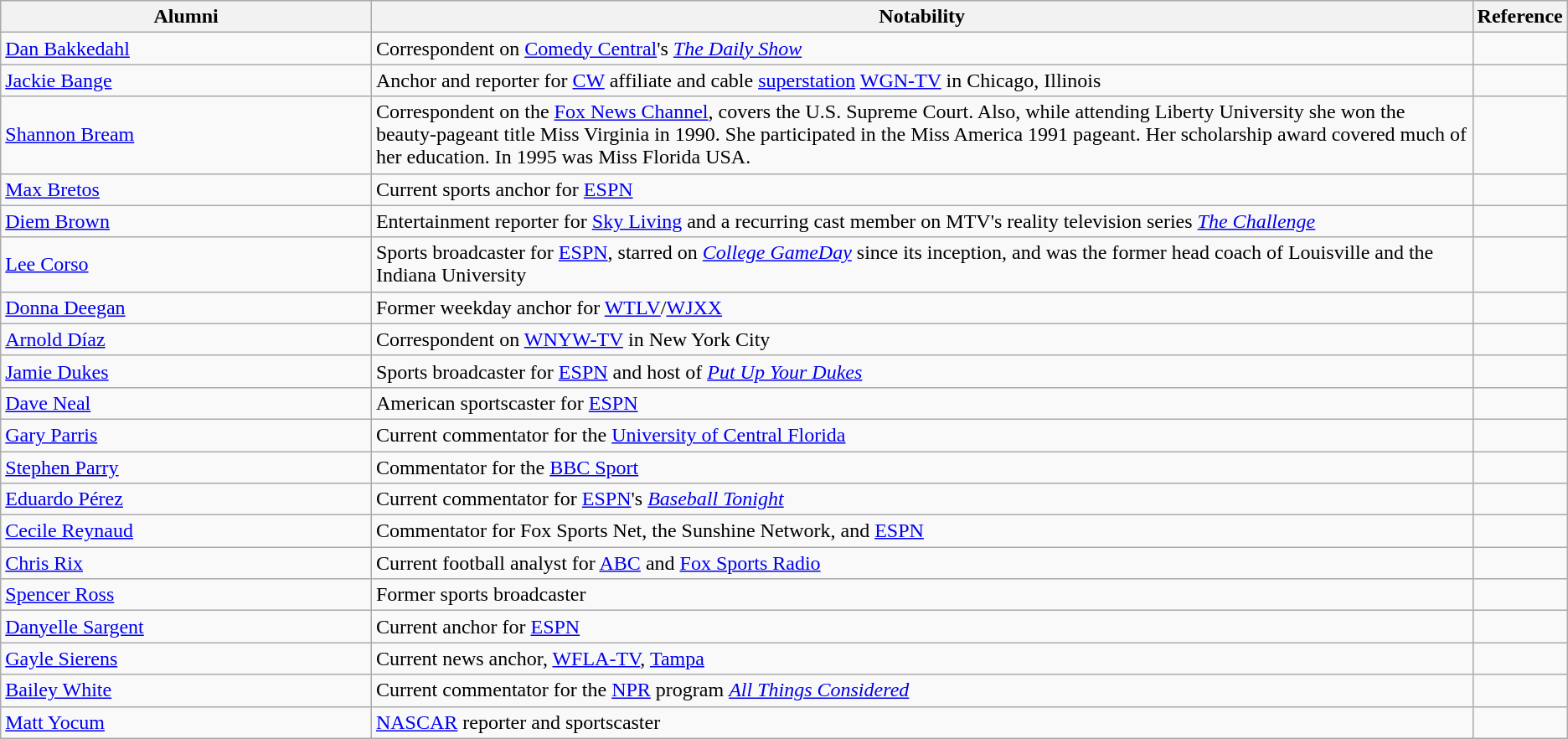<table class="wikitable vertical-align-top">
<tr>
<th style="width:25%;">Alumni</th>
<th style="width:75%;">Notability</th>
<th style="width:*;" class="unsortable">Reference</th>
</tr>
<tr>
<td><a href='#'>Dan Bakkedahl</a></td>
<td>Correspondent on <a href='#'>Comedy Central</a>'s <em><a href='#'>The Daily Show</a></em></td>
<td></td>
</tr>
<tr>
<td><a href='#'>Jackie Bange</a></td>
<td>Anchor and reporter for <a href='#'>CW</a> affiliate and cable <a href='#'>superstation</a> <a href='#'>WGN-TV</a> in Chicago, Illinois</td>
<td></td>
</tr>
<tr>
<td><a href='#'>Shannon Bream</a></td>
<td>Correspondent on the <a href='#'>Fox News Channel</a>, covers the U.S. Supreme Court. Also, while attending Liberty University she won the beauty-pageant title Miss Virginia in 1990. She participated in the Miss America 1991 pageant. Her scholarship award covered much of her education. In 1995 was Miss Florida USA.</td>
<td></td>
</tr>
<tr>
<td><a href='#'>Max Bretos</a></td>
<td>Current sports anchor for <a href='#'>ESPN</a></td>
<td></td>
</tr>
<tr>
<td><a href='#'>Diem Brown</a></td>
<td>Entertainment reporter for <a href='#'>Sky Living</a> and a recurring cast member on MTV's reality television series <em><a href='#'>The Challenge</a></em></td>
<td></td>
</tr>
<tr>
<td><a href='#'>Lee Corso</a></td>
<td>Sports broadcaster for <a href='#'>ESPN</a>, starred on <em><a href='#'>College GameDay</a></em> since its inception, and was the former head coach of Louisville and the Indiana University</td>
<td></td>
</tr>
<tr>
<td><a href='#'>Donna Deegan</a></td>
<td>Former weekday anchor for <a href='#'>WTLV</a>/<a href='#'>WJXX</a></td>
<td></td>
</tr>
<tr>
<td><a href='#'>Arnold Díaz</a></td>
<td>Correspondent on <a href='#'>WNYW-TV</a> in New York City</td>
<td></td>
</tr>
<tr>
<td><a href='#'>Jamie Dukes</a></td>
<td>Sports broadcaster for <a href='#'>ESPN</a> and host of <em><a href='#'>Put Up Your Dukes</a></em></td>
<td></td>
</tr>
<tr>
<td><a href='#'>Dave Neal</a></td>
<td>American sportscaster for <a href='#'>ESPN</a></td>
<td></td>
</tr>
<tr>
<td><a href='#'>Gary Parris</a></td>
<td>Current commentator for the <a href='#'>University of Central Florida</a></td>
<td></td>
</tr>
<tr>
<td><a href='#'>Stephen Parry</a></td>
<td>Commentator for the <a href='#'>BBC Sport</a></td>
<td></td>
</tr>
<tr>
<td><a href='#'>Eduardo Pérez</a></td>
<td>Current commentator for <a href='#'>ESPN</a>'s <em><a href='#'>Baseball Tonight</a></em></td>
<td></td>
</tr>
<tr>
<td><a href='#'>Cecile Reynaud</a></td>
<td>Commentator for Fox Sports Net, the Sunshine Network, and <a href='#'>ESPN</a></td>
<td></td>
</tr>
<tr>
<td><a href='#'>Chris Rix</a></td>
<td>Current football analyst for <a href='#'>ABC</a> and <a href='#'>Fox Sports Radio</a></td>
<td></td>
</tr>
<tr>
<td><a href='#'>Spencer Ross</a></td>
<td>Former sports broadcaster</td>
<td></td>
</tr>
<tr>
<td><a href='#'>Danyelle Sargent</a></td>
<td>Current anchor for <a href='#'>ESPN</a></td>
<td></td>
</tr>
<tr>
<td><a href='#'>Gayle Sierens</a></td>
<td>Current news anchor, <a href='#'>WFLA-TV</a>, <a href='#'>Tampa</a></td>
<td></td>
</tr>
<tr>
<td><a href='#'>Bailey White</a></td>
<td>Current commentator for the <a href='#'>NPR</a> program <em><a href='#'>All Things Considered</a></em></td>
<td></td>
</tr>
<tr>
<td><a href='#'>Matt Yocum</a></td>
<td><a href='#'>NASCAR</a> reporter and sportscaster</td>
<td></td>
</tr>
</table>
